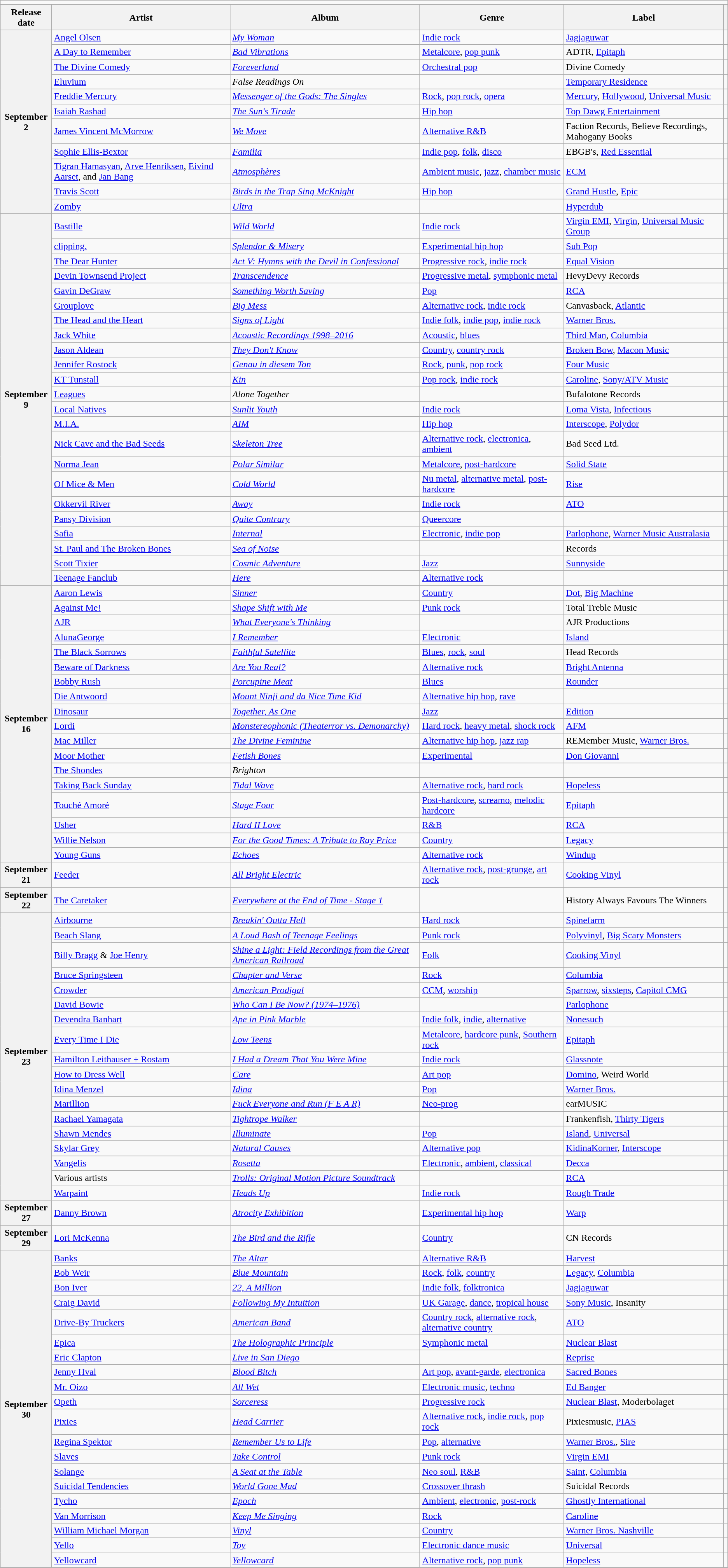<table class="wikitable plainrowheaders">
<tr>
<td colspan="6" style="text-align:center;"></td>
</tr>
<tr>
<th scope="col">Release date</th>
<th scope="col">Artist</th>
<th scope="col">Album</th>
<th scope="col">Genre</th>
<th scope="col">Label</th>
<th scope="col"></th>
</tr>
<tr>
<th scope="row" rowspan="11" style="text-align:center;">September<br>2</th>
<td><a href='#'>Angel Olsen</a></td>
<td><em><a href='#'>My Woman</a></em></td>
<td><a href='#'>Indie rock</a></td>
<td><a href='#'>Jagjaguwar</a></td>
<td></td>
</tr>
<tr>
<td><a href='#'>A Day to Remember</a></td>
<td><em><a href='#'>Bad Vibrations</a></em></td>
<td><a href='#'>Metalcore</a>, <a href='#'>pop punk</a></td>
<td>ADTR, <a href='#'>Epitaph</a></td>
<td></td>
</tr>
<tr>
<td><a href='#'>The Divine Comedy</a></td>
<td><em><a href='#'>Foreverland</a></em></td>
<td><a href='#'>Orchestral pop</a></td>
<td>Divine Comedy</td>
<td></td>
</tr>
<tr>
<td><a href='#'>Eluvium</a></td>
<td><em>False Readings On</em></td>
<td></td>
<td><a href='#'>Temporary Residence</a></td>
<td></td>
</tr>
<tr>
<td><a href='#'>Freddie Mercury</a></td>
<td><em><a href='#'>Messenger of the Gods: The Singles</a></em></td>
<td><a href='#'>Rock</a>, <a href='#'>pop rock</a>, <a href='#'>opera</a></td>
<td><a href='#'>Mercury</a>, <a href='#'>Hollywood</a>, <a href='#'>Universal Music</a></td>
<td></td>
</tr>
<tr>
<td><a href='#'>Isaiah Rashad</a></td>
<td><em><a href='#'>The Sun's Tirade</a></em></td>
<td><a href='#'>Hip hop</a></td>
<td><a href='#'>Top Dawg Entertainment</a></td>
<td></td>
</tr>
<tr>
<td><a href='#'>James Vincent McMorrow</a></td>
<td><em><a href='#'>We Move</a></em></td>
<td><a href='#'>Alternative R&B</a></td>
<td>Faction Records, Believe Recordings, Mahogany Books</td>
<td></td>
</tr>
<tr>
<td><a href='#'>Sophie Ellis-Bextor</a></td>
<td><em><a href='#'>Familia</a></em></td>
<td><a href='#'>Indie pop</a>, <a href='#'>folk</a>, <a href='#'>disco</a></td>
<td>EBGB's, <a href='#'>Red Essential</a></td>
<td></td>
</tr>
<tr>
<td><a href='#'>Tigran Hamasyan</a>, <a href='#'>Arve Henriksen</a>, <a href='#'>Eivind Aarset</a>, and <a href='#'>Jan Bang</a></td>
<td><em><a href='#'>Atmosphères</a></em></td>
<td><a href='#'>Ambient music</a>, <a href='#'>jazz</a>, <a href='#'>chamber music</a></td>
<td><a href='#'>ECM</a></td>
<td></td>
</tr>
<tr>
<td><a href='#'>Travis Scott</a></td>
<td><em><a href='#'>Birds in the Trap Sing McKnight</a></em></td>
<td><a href='#'>Hip hop</a></td>
<td><a href='#'>Grand Hustle</a>, <a href='#'>Epic</a></td>
<td></td>
</tr>
<tr>
<td><a href='#'>Zomby</a></td>
<td><em><a href='#'>Ultra</a></em></td>
<td></td>
<td><a href='#'>Hyperdub</a></td>
<td></td>
</tr>
<tr>
<th scope="row" rowspan="23" style="text-align:center;">September<br>9</th>
<td><a href='#'>Bastille</a></td>
<td><em><a href='#'>Wild World</a></em></td>
<td><a href='#'>Indie rock</a></td>
<td><a href='#'>Virgin EMI</a>, <a href='#'>Virgin</a>, <a href='#'>Universal Music Group</a></td>
<td></td>
</tr>
<tr>
<td><a href='#'>clipping.</a></td>
<td><em><a href='#'>Splendor & Misery</a></em></td>
<td><a href='#'>Experimental hip hop</a></td>
<td><a href='#'>Sub Pop</a></td>
<td></td>
</tr>
<tr>
<td><a href='#'>The Dear Hunter</a></td>
<td><em><a href='#'>Act V: Hymns with the Devil in Confessional</a></em></td>
<td><a href='#'>Progressive rock</a>, <a href='#'>indie rock</a></td>
<td><a href='#'>Equal Vision</a></td>
<td></td>
</tr>
<tr>
<td><a href='#'>Devin Townsend Project</a></td>
<td><em><a href='#'>Transcendence</a></em></td>
<td><a href='#'>Progressive metal</a>, <a href='#'>symphonic metal</a></td>
<td>HevyDevy Records</td>
<td></td>
</tr>
<tr>
<td><a href='#'>Gavin DeGraw</a></td>
<td><em><a href='#'>Something Worth Saving</a></em></td>
<td><a href='#'>Pop</a></td>
<td><a href='#'>RCA</a></td>
<td></td>
</tr>
<tr>
<td><a href='#'>Grouplove</a></td>
<td><em><a href='#'>Big Mess</a></em></td>
<td><a href='#'>Alternative rock</a>, <a href='#'>indie rock</a></td>
<td>Canvasback, <a href='#'>Atlantic</a></td>
<td></td>
</tr>
<tr>
<td><a href='#'>The Head and the Heart</a></td>
<td><em><a href='#'>Signs of Light</a></em></td>
<td><a href='#'>Indie folk</a>, <a href='#'>indie pop</a>, <a href='#'>indie rock</a></td>
<td><a href='#'>Warner Bros.</a></td>
<td></td>
</tr>
<tr>
<td><a href='#'>Jack White</a></td>
<td><em><a href='#'>Acoustic Recordings 1998–2016</a></em></td>
<td><a href='#'>Acoustic</a>, <a href='#'>blues</a></td>
<td><a href='#'>Third Man</a>, <a href='#'>Columbia</a></td>
<td></td>
</tr>
<tr>
<td><a href='#'>Jason Aldean</a></td>
<td><em><a href='#'>They Don't Know</a></em></td>
<td><a href='#'>Country</a>, <a href='#'>country rock</a></td>
<td><a href='#'>Broken Bow</a>, <a href='#'>Macon Music</a></td>
<td></td>
</tr>
<tr>
<td><a href='#'>Jennifer Rostock</a></td>
<td><em><a href='#'>Genau in diesem Ton</a></em></td>
<td><a href='#'>Rock</a>, <a href='#'>punk</a>, <a href='#'>pop rock</a></td>
<td><a href='#'>Four Music</a></td>
<td></td>
</tr>
<tr>
<td><a href='#'>KT Tunstall</a></td>
<td><em><a href='#'>Kin</a></em></td>
<td><a href='#'>Pop rock</a>, <a href='#'>indie rock</a></td>
<td><a href='#'>Caroline</a>, <a href='#'>Sony/ATV Music</a></td>
<td></td>
</tr>
<tr>
<td><a href='#'>Leagues</a></td>
<td><em>Alone Together</em></td>
<td></td>
<td>Bufalotone Records</td>
<td></td>
</tr>
<tr>
<td><a href='#'>Local Natives</a></td>
<td><em><a href='#'>Sunlit Youth</a></em></td>
<td><a href='#'>Indie rock</a></td>
<td><a href='#'>Loma Vista</a>, <a href='#'>Infectious</a></td>
<td></td>
</tr>
<tr>
<td><a href='#'>M.I.A.</a></td>
<td><em><a href='#'>AIM</a></em></td>
<td><a href='#'>Hip hop</a></td>
<td><a href='#'>Interscope</a>, <a href='#'>Polydor</a></td>
<td></td>
</tr>
<tr>
<td><a href='#'>Nick Cave and the Bad Seeds</a></td>
<td><em><a href='#'>Skeleton Tree</a></em></td>
<td><a href='#'>Alternative rock</a>, <a href='#'>electronica</a>, <a href='#'>ambient</a></td>
<td>Bad Seed Ltd.</td>
<td></td>
</tr>
<tr>
<td><a href='#'>Norma Jean</a></td>
<td><em><a href='#'>Polar Similar</a></em></td>
<td><a href='#'>Metalcore</a>, <a href='#'>post-hardcore</a></td>
<td><a href='#'>Solid State</a></td>
<td></td>
</tr>
<tr>
<td><a href='#'>Of Mice & Men</a></td>
<td><em><a href='#'>Cold World</a></em></td>
<td><a href='#'>Nu metal</a>, <a href='#'>alternative metal</a>, <a href='#'>post-hardcore</a></td>
<td><a href='#'>Rise</a></td>
<td></td>
</tr>
<tr>
<td><a href='#'>Okkervil River</a></td>
<td><em><a href='#'>Away</a></em></td>
<td><a href='#'>Indie rock</a></td>
<td><a href='#'>ATO</a></td>
<td></td>
</tr>
<tr>
<td><a href='#'>Pansy Division</a></td>
<td><em><a href='#'>Quite Contrary</a></em></td>
<td><a href='#'>Queercore</a></td>
<td></td>
<td></td>
</tr>
<tr>
<td><a href='#'>Safia</a></td>
<td><em><a href='#'>Internal</a></em></td>
<td><a href='#'>Electronic</a>, <a href='#'>indie pop</a></td>
<td><a href='#'>Parlophone</a>, <a href='#'>Warner Music Australasia</a></td>
<td></td>
</tr>
<tr>
<td><a href='#'>St. Paul and The Broken Bones</a></td>
<td><em><a href='#'>Sea of Noise</a></em></td>
<td></td>
<td>Records</td>
<td></td>
</tr>
<tr>
<td><a href='#'>Scott Tixier</a></td>
<td><em><a href='#'>Cosmic Adventure</a></em></td>
<td><a href='#'>Jazz</a></td>
<td><a href='#'>Sunnyside</a></td>
<td></td>
</tr>
<tr>
<td><a href='#'>Teenage Fanclub</a></td>
<td><em><a href='#'>Here</a></em></td>
<td><a href='#'>Alternative rock</a></td>
<td></td>
<td></td>
</tr>
<tr>
<th scope="row" rowspan="18" style="text-align:center;">September<br>16</th>
<td><a href='#'>Aaron Lewis</a></td>
<td><em><a href='#'>Sinner</a></em></td>
<td><a href='#'>Country</a></td>
<td><a href='#'>Dot</a>, <a href='#'>Big Machine</a></td>
<td></td>
</tr>
<tr>
<td><a href='#'>Against Me!</a></td>
<td><em><a href='#'>Shape Shift with Me</a></em></td>
<td><a href='#'>Punk rock</a></td>
<td>Total Treble Music</td>
<td></td>
</tr>
<tr>
<td><a href='#'>AJR</a></td>
<td><em><a href='#'>What Everyone's Thinking</a></em></td>
<td></td>
<td>AJR Productions</td>
<td></td>
</tr>
<tr>
<td><a href='#'>AlunaGeorge</a></td>
<td><em><a href='#'>I Remember</a></em></td>
<td><a href='#'>Electronic</a></td>
<td><a href='#'>Island</a></td>
<td></td>
</tr>
<tr>
<td><a href='#'>The Black Sorrows</a></td>
<td><em><a href='#'>Faithful Satellite</a></em></td>
<td><a href='#'>Blues</a>, <a href='#'>rock</a>, <a href='#'>soul</a></td>
<td>Head Records</td>
<td></td>
</tr>
<tr>
<td><a href='#'>Beware of Darkness</a></td>
<td><em><a href='#'>Are You Real?</a></em></td>
<td><a href='#'>Alternative rock</a></td>
<td><a href='#'>Bright Antenna</a></td>
<td></td>
</tr>
<tr>
<td><a href='#'>Bobby Rush</a></td>
<td><em><a href='#'>Porcupine Meat</a></em></td>
<td><a href='#'>Blues</a></td>
<td><a href='#'>Rounder</a></td>
<td></td>
</tr>
<tr>
<td><a href='#'>Die Antwoord</a></td>
<td><em><a href='#'>Mount Ninji and da Nice Time Kid</a></em></td>
<td><a href='#'>Alternative hip hop</a>, <a href='#'>rave</a></td>
<td></td>
<td></td>
</tr>
<tr>
<td><a href='#'>Dinosaur</a></td>
<td><em><a href='#'>Together, As One</a></em></td>
<td><a href='#'>Jazz</a></td>
<td><a href='#'>Edition</a></td>
<td></td>
</tr>
<tr>
<td><a href='#'>Lordi</a></td>
<td><em><a href='#'>Monstereophonic (Theaterror vs. Demonarchy)</a></em></td>
<td><a href='#'>Hard rock</a>, <a href='#'>heavy metal</a>, <a href='#'>shock rock</a></td>
<td><a href='#'>AFM</a></td>
<td></td>
</tr>
<tr>
<td><a href='#'>Mac Miller</a></td>
<td><em><a href='#'>The Divine Feminine</a></em></td>
<td><a href='#'>Alternative hip hop</a>, <a href='#'>jazz rap</a></td>
<td>REMember Music, <a href='#'>Warner Bros.</a></td>
<td></td>
</tr>
<tr>
<td><a href='#'>Moor Mother</a></td>
<td><em><a href='#'>Fetish Bones</a></em></td>
<td><a href='#'>Experimental</a></td>
<td><a href='#'>Don Giovanni</a></td>
<td></td>
</tr>
<tr>
<td><a href='#'>The Shondes</a></td>
<td><em>Brighton</em></td>
<td></td>
<td></td>
<td></td>
</tr>
<tr>
<td><a href='#'>Taking Back Sunday</a></td>
<td><em><a href='#'>Tidal Wave</a></em></td>
<td><a href='#'>Alternative rock</a>, <a href='#'>hard rock</a></td>
<td><a href='#'>Hopeless</a></td>
<td></td>
</tr>
<tr>
<td><a href='#'>Touché Amoré</a></td>
<td><em><a href='#'>Stage Four</a></em></td>
<td><a href='#'>Post-hardcore</a>, <a href='#'>screamo</a>, <a href='#'>melodic hardcore</a></td>
<td><a href='#'>Epitaph</a></td>
<td></td>
</tr>
<tr>
<td><a href='#'>Usher</a></td>
<td><em><a href='#'>Hard II Love</a></em></td>
<td><a href='#'>R&B</a></td>
<td><a href='#'>RCA</a></td>
<td></td>
</tr>
<tr>
<td><a href='#'>Willie Nelson</a></td>
<td><em><a href='#'>For the Good Times: A Tribute to Ray Price</a></em></td>
<td><a href='#'>Country</a></td>
<td><a href='#'>Legacy</a></td>
<td></td>
</tr>
<tr>
<td><a href='#'>Young Guns</a></td>
<td><em><a href='#'>Echoes</a></em></td>
<td><a href='#'>Alternative rock</a></td>
<td><a href='#'>Windup</a></td>
<td></td>
</tr>
<tr>
<th scope="row" style="text-align:center;">September<br>21</th>
<td><a href='#'>Feeder</a></td>
<td><em><a href='#'>All Bright Electric</a></em></td>
<td><a href='#'>Alternative rock</a>, <a href='#'>post-grunge</a>, <a href='#'>art rock</a></td>
<td><a href='#'>Cooking Vinyl</a></td>
<td></td>
</tr>
<tr>
<th scope="row" style="text-align:center;">September<br>22</th>
<td><a href='#'>The Caretaker</a></td>
<td><em><a href='#'>Everywhere at the End of Time - Stage 1</a></em></td>
<td></td>
<td>History Always Favours The Winners</td>
<td></td>
</tr>
<tr>
<th scope="row" rowspan="18" style="text-align:center;">September<br>23</th>
<td><a href='#'>Airbourne</a></td>
<td><em><a href='#'>Breakin' Outta Hell</a></em></td>
<td><a href='#'>Hard rock</a></td>
<td><a href='#'>Spinefarm</a></td>
<td></td>
</tr>
<tr>
<td><a href='#'>Beach Slang</a></td>
<td><em><a href='#'>A Loud Bash of Teenage Feelings</a></em></td>
<td><a href='#'>Punk rock</a></td>
<td><a href='#'>Polyvinyl</a>, <a href='#'>Big Scary Monsters</a></td>
<td></td>
</tr>
<tr>
<td><a href='#'>Billy Bragg</a> & <a href='#'>Joe Henry</a></td>
<td><em><a href='#'>Shine a Light: Field Recordings from the Great American Railroad</a></em></td>
<td><a href='#'>Folk</a></td>
<td><a href='#'>Cooking Vinyl</a></td>
<td></td>
</tr>
<tr>
<td><a href='#'>Bruce Springsteen</a></td>
<td><em><a href='#'>Chapter and Verse</a></em></td>
<td><a href='#'>Rock</a></td>
<td><a href='#'>Columbia</a></td>
<td></td>
</tr>
<tr>
<td><a href='#'>Crowder</a></td>
<td><em><a href='#'>American Prodigal</a></em></td>
<td><a href='#'>CCM</a>, <a href='#'>worship</a></td>
<td><a href='#'>Sparrow</a>, <a href='#'>sixsteps</a>, <a href='#'>Capitol CMG</a></td>
<td></td>
</tr>
<tr>
<td><a href='#'>David Bowie</a></td>
<td><em><a href='#'>Who Can I Be Now? (1974–1976)</a></em></td>
<td></td>
<td><a href='#'>Parlophone</a></td>
<td></td>
</tr>
<tr>
<td><a href='#'>Devendra Banhart</a></td>
<td><em><a href='#'>Ape in Pink Marble</a></em></td>
<td><a href='#'>Indie folk</a>, <a href='#'>indie</a>, <a href='#'>alternative</a></td>
<td><a href='#'>Nonesuch</a></td>
<td></td>
</tr>
<tr>
<td><a href='#'>Every Time I Die</a></td>
<td><em><a href='#'>Low Teens</a></em></td>
<td><a href='#'>Metalcore</a>, <a href='#'>hardcore punk</a>, <a href='#'>Southern rock</a></td>
<td><a href='#'>Epitaph</a></td>
<td></td>
</tr>
<tr>
<td><a href='#'>Hamilton Leithauser + Rostam</a></td>
<td><em><a href='#'>I Had a Dream That You Were Mine</a></em></td>
<td><a href='#'>Indie rock</a></td>
<td><a href='#'>Glassnote</a></td>
<td></td>
</tr>
<tr>
<td><a href='#'>How to Dress Well</a></td>
<td><em><a href='#'>Care</a></em></td>
<td><a href='#'>Art pop</a></td>
<td><a href='#'>Domino</a>, Weird World</td>
<td></td>
</tr>
<tr>
<td><a href='#'>Idina Menzel</a></td>
<td><em><a href='#'>Idina</a></em></td>
<td><a href='#'>Pop</a></td>
<td><a href='#'>Warner Bros.</a></td>
<td></td>
</tr>
<tr>
<td><a href='#'>Marillion</a></td>
<td><em><a href='#'>Fuck Everyone and Run (F E A R)</a></em></td>
<td><a href='#'>Neo-prog</a></td>
<td>earMUSIC</td>
<td></td>
</tr>
<tr>
<td><a href='#'>Rachael Yamagata</a></td>
<td><em><a href='#'>Tightrope Walker</a></em></td>
<td></td>
<td>Frankenfish, <a href='#'>Thirty Tigers</a></td>
<td></td>
</tr>
<tr>
<td><a href='#'>Shawn Mendes</a></td>
<td><em><a href='#'>Illuminate</a></em></td>
<td><a href='#'>Pop</a></td>
<td><a href='#'>Island</a>, <a href='#'>Universal</a></td>
<td></td>
</tr>
<tr>
<td><a href='#'>Skylar Grey</a></td>
<td><em><a href='#'>Natural Causes</a></em></td>
<td><a href='#'>Alternative pop</a></td>
<td><a href='#'>KidinaKorner</a>, <a href='#'>Interscope</a></td>
<td></td>
</tr>
<tr>
<td><a href='#'>Vangelis</a></td>
<td><em><a href='#'>Rosetta</a></em></td>
<td><a href='#'>Electronic</a>, <a href='#'>ambient</a>, <a href='#'>classical</a></td>
<td><a href='#'>Decca</a></td>
<td></td>
</tr>
<tr>
<td>Various artists</td>
<td><em><a href='#'>Trolls: Original Motion Picture Soundtrack</a></em></td>
<td></td>
<td><a href='#'>RCA</a></td>
<td></td>
</tr>
<tr>
<td><a href='#'>Warpaint</a></td>
<td><em><a href='#'>Heads Up</a></em></td>
<td><a href='#'>Indie rock</a></td>
<td><a href='#'>Rough Trade</a></td>
<td></td>
</tr>
<tr>
<th scope="row" style="text-align:center;">September<br>27</th>
<td><a href='#'>Danny Brown</a></td>
<td><em><a href='#'>Atrocity Exhibition</a></em></td>
<td><a href='#'>Experimental hip hop</a></td>
<td><a href='#'>Warp</a></td>
<td></td>
</tr>
<tr>
<th scope="row" style="text-align:center;">September<br>29</th>
<td><a href='#'>Lori McKenna</a></td>
<td><em><a href='#'>The Bird and the Rifle</a></em></td>
<td><a href='#'>Country</a></td>
<td>CN Records</td>
<td></td>
</tr>
<tr>
<th scope="row" rowspan="20" style="text-align:center;">September<br>30</th>
<td><a href='#'>Banks</a></td>
<td><em><a href='#'>The Altar</a></em></td>
<td><a href='#'>Alternative R&B</a></td>
<td><a href='#'>Harvest</a></td>
<td></td>
</tr>
<tr>
<td><a href='#'>Bob Weir</a></td>
<td><em><a href='#'>Blue Mountain</a></em></td>
<td><a href='#'>Rock</a>, <a href='#'>folk</a>, <a href='#'>country</a></td>
<td><a href='#'>Legacy</a>, <a href='#'>Columbia</a></td>
<td></td>
</tr>
<tr>
<td><a href='#'>Bon Iver</a></td>
<td><em><a href='#'>22, A Million</a></em></td>
<td><a href='#'>Indie folk</a>, <a href='#'>folktronica</a></td>
<td><a href='#'>Jagjaguwar</a></td>
<td></td>
</tr>
<tr>
<td><a href='#'>Craig David</a></td>
<td><em><a href='#'>Following My Intuition</a></em></td>
<td><a href='#'>UK Garage</a>, <a href='#'>dance</a>, <a href='#'>tropical house</a></td>
<td><a href='#'>Sony Music</a>, Insanity</td>
<td></td>
</tr>
<tr>
<td><a href='#'>Drive-By Truckers</a></td>
<td><em><a href='#'>American Band</a></em></td>
<td><a href='#'>Country rock</a>, <a href='#'>alternative rock</a>, <a href='#'>alternative country</a></td>
<td><a href='#'>ATO</a></td>
<td></td>
</tr>
<tr>
<td><a href='#'>Epica</a></td>
<td><em><a href='#'>The Holographic Principle</a></em></td>
<td><a href='#'>Symphonic metal</a></td>
<td><a href='#'>Nuclear Blast</a></td>
<td></td>
</tr>
<tr>
<td><a href='#'>Eric Clapton</a></td>
<td><em><a href='#'>Live in San Diego</a></em></td>
<td></td>
<td><a href='#'>Reprise</a></td>
<td></td>
</tr>
<tr>
<td><a href='#'>Jenny Hval</a></td>
<td><em><a href='#'>Blood Bitch</a></em></td>
<td><a href='#'>Art pop</a>, <a href='#'>avant-garde</a>, <a href='#'>electronica</a></td>
<td><a href='#'>Sacred Bones</a></td>
<td></td>
</tr>
<tr>
<td><a href='#'>Mr. Oizo</a></td>
<td><em><a href='#'>All Wet</a></em></td>
<td><a href='#'>Electronic music</a>, <a href='#'>techno</a></td>
<td><a href='#'>Ed Banger</a></td>
<td></td>
</tr>
<tr>
<td><a href='#'>Opeth</a></td>
<td><em><a href='#'>Sorceress</a></em></td>
<td><a href='#'>Progressive rock</a></td>
<td><a href='#'>Nuclear Blast</a>, Moderbolaget</td>
<td></td>
</tr>
<tr>
<td><a href='#'>Pixies</a></td>
<td><em><a href='#'>Head Carrier</a></em></td>
<td><a href='#'>Alternative rock</a>, <a href='#'>indie rock</a>, <a href='#'>pop rock</a></td>
<td>Pixiesmusic, <a href='#'>PIAS</a></td>
<td></td>
</tr>
<tr>
<td><a href='#'>Regina Spektor</a></td>
<td><em><a href='#'>Remember Us to Life</a></em></td>
<td><a href='#'>Pop</a>, <a href='#'>alternative</a></td>
<td><a href='#'>Warner Bros.</a>, <a href='#'>Sire</a></td>
<td></td>
</tr>
<tr>
<td><a href='#'>Slaves</a></td>
<td><em><a href='#'>Take Control</a></em></td>
<td><a href='#'>Punk rock</a></td>
<td><a href='#'>Virgin EMI</a></td>
<td></td>
</tr>
<tr>
<td><a href='#'>Solange</a></td>
<td><em><a href='#'>A Seat at the Table</a></em></td>
<td><a href='#'>Neo soul</a>, <a href='#'>R&B</a></td>
<td><a href='#'>Saint</a>, <a href='#'>Columbia</a></td>
<td></td>
</tr>
<tr>
<td><a href='#'>Suicidal Tendencies</a></td>
<td><em><a href='#'>World Gone Mad</a></em></td>
<td><a href='#'>Crossover thrash</a></td>
<td>Suicidal Records</td>
<td></td>
</tr>
<tr>
<td><a href='#'>Tycho</a></td>
<td><em><a href='#'>Epoch</a></em></td>
<td><a href='#'>Ambient</a>, <a href='#'>electronic</a>, <a href='#'>post-rock</a></td>
<td><a href='#'>Ghostly International</a></td>
<td></td>
</tr>
<tr>
<td><a href='#'>Van Morrison</a></td>
<td><em><a href='#'>Keep Me Singing</a></em></td>
<td><a href='#'>Rock</a></td>
<td><a href='#'>Caroline</a></td>
<td></td>
</tr>
<tr>
<td><a href='#'>William Michael Morgan</a></td>
<td><em><a href='#'>Vinyl</a></em></td>
<td><a href='#'>Country</a></td>
<td><a href='#'>Warner Bros. Nashville</a></td>
<td></td>
</tr>
<tr>
<td><a href='#'>Yello</a></td>
<td><em><a href='#'>Toy</a></em></td>
<td><a href='#'>Electronic dance music</a></td>
<td><a href='#'>Universal</a></td>
<td></td>
</tr>
<tr>
<td><a href='#'>Yellowcard</a></td>
<td><em><a href='#'>Yellowcard</a></em></td>
<td><a href='#'>Alternative rock</a>, <a href='#'>pop punk</a></td>
<td><a href='#'>Hopeless</a></td>
<td></td>
</tr>
</table>
